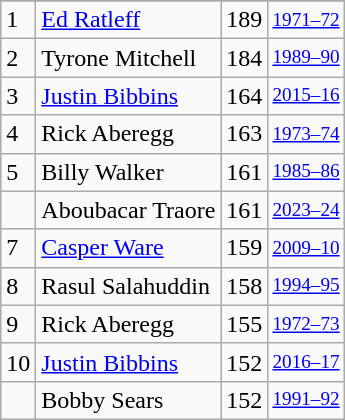<table class="wikitable">
<tr>
</tr>
<tr>
<td>1</td>
<td><a href='#'>Ed Ratleff</a></td>
<td>189</td>
<td style="font-size:80%;"><a href='#'>1971–72</a></td>
</tr>
<tr>
<td>2</td>
<td>Tyrone Mitchell</td>
<td>184</td>
<td style="font-size:80%;"><a href='#'>1989–90</a></td>
</tr>
<tr>
<td>3</td>
<td><a href='#'>Justin Bibbins</a></td>
<td>164</td>
<td style="font-size:80%;"><a href='#'>2015–16</a></td>
</tr>
<tr>
<td>4</td>
<td>Rick Aberegg</td>
<td>163</td>
<td style="font-size:80%;"><a href='#'>1973–74</a></td>
</tr>
<tr>
<td>5</td>
<td>Billy Walker</td>
<td>161</td>
<td style="font-size:80%;"><a href='#'>1985–86</a></td>
</tr>
<tr>
<td></td>
<td>Aboubacar Traore</td>
<td>161</td>
<td style="font-size:80%;"><a href='#'>2023–24</a></td>
</tr>
<tr>
<td>7</td>
<td><a href='#'>Casper Ware</a></td>
<td>159</td>
<td style="font-size:80%;"><a href='#'>2009–10</a></td>
</tr>
<tr>
<td>8</td>
<td>Rasul Salahuddin</td>
<td>158</td>
<td style="font-size:80%;"><a href='#'>1994–95</a></td>
</tr>
<tr>
<td>9</td>
<td>Rick Aberegg</td>
<td>155</td>
<td style="font-size:80%;"><a href='#'>1972–73</a></td>
</tr>
<tr>
<td>10</td>
<td><a href='#'>Justin Bibbins</a></td>
<td>152</td>
<td style="font-size:80%;"><a href='#'>2016–17</a></td>
</tr>
<tr>
<td></td>
<td>Bobby Sears</td>
<td>152</td>
<td style="font-size:80%;"><a href='#'>1991–92</a></td>
</tr>
</table>
